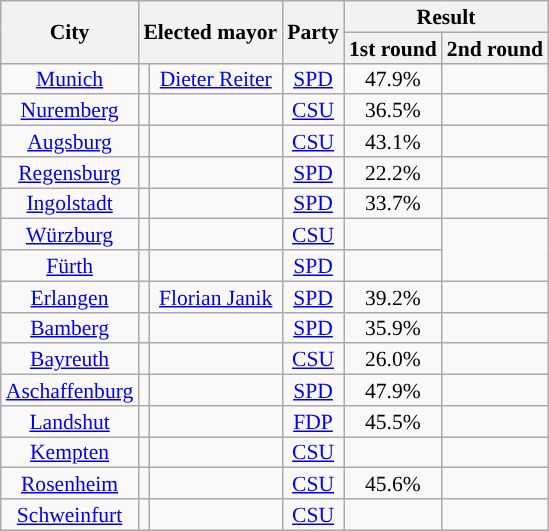<table class="wikitable" style="text-align:center; font-size:90%; line-height:14px">
<tr>
<th rowspan="2">City</th>
<th colspan="2" rowspan="2">Elected mayor</th>
<th rowspan="2">Party</th>
<th colspan="2">Result</th>
</tr>
<tr>
<th>1st round</th>
<th>2nd round</th>
</tr>
<tr>
<td><a href='#'>Munich</a></td>
<td></td>
<td><a href='#'>Dieter Reiter</a></td>
<td><a href='#'>SPD</a></td>
<td>47.9%</td>
<td></td>
</tr>
<tr>
<td><a href='#'>Nuremberg</a></td>
<td></td>
<td></td>
<td><a href='#'>CSU</a></td>
<td>36.5%</td>
<td></td>
</tr>
<tr>
<td><a href='#'>Augsburg</a></td>
<td></td>
<td></td>
<td><a href='#'>CSU</a></td>
<td>43.1%</td>
<td></td>
</tr>
<tr>
<td><a href='#'>Regensburg</a></td>
<td></td>
<td></td>
<td><a href='#'>SPD</a></td>
<td>22.2%</td>
<td></td>
</tr>
<tr>
<td><a href='#'>Ingolstadt</a></td>
<td></td>
<td></td>
<td><a href='#'>SPD</a></td>
<td>33.7%</td>
<td></td>
</tr>
<tr>
<td><a href='#'>Würzburg</a></td>
<td></td>
<td></td>
<td><a href='#'>CSU</a></td>
<td></td>
</tr>
<tr>
<td><a href='#'>Fürth</a></td>
<td></td>
<td></td>
<td><a href='#'>SPD</a></td>
<td></td>
</tr>
<tr>
<td><a href='#'>Erlangen</a></td>
<td></td>
<td><a href='#'>Florian Janik</a></td>
<td><a href='#'>SPD</a></td>
<td>39.2%</td>
<td></td>
</tr>
<tr>
<td><a href='#'>Bamberg</a></td>
<td></td>
<td></td>
<td><a href='#'>SPD</a></td>
<td>35.9%</td>
<td></td>
</tr>
<tr>
<td><a href='#'>Bayreuth</a></td>
<td></td>
<td></td>
<td><a href='#'>CSU</a></td>
<td>26.0%</td>
<td></td>
</tr>
<tr>
<td><a href='#'>Aschaffenburg</a></td>
<td></td>
<td></td>
<td><a href='#'>SPD</a></td>
<td>47.9%</td>
<td></td>
</tr>
<tr>
<td><a href='#'>Landshut</a></td>
<td></td>
<td></td>
<td><a href='#'>FDP</a></td>
<td>45.5%</td>
<td></td>
</tr>
<tr>
<td><a href='#'>Kempten</a></td>
<td></td>
<td></td>
<td><a href='#'>CSU</a></td>
<td></td>
</tr>
<tr>
<td><a href='#'>Rosenheim</a></td>
<td></td>
<td></td>
<td><a href='#'>CSU</a></td>
<td>45.6%</td>
<td></td>
</tr>
<tr>
<td><a href='#'>Schweinfurt</a></td>
<td></td>
<td></td>
<td><a href='#'>CSU</a></td>
<td></td>
</tr>
</table>
